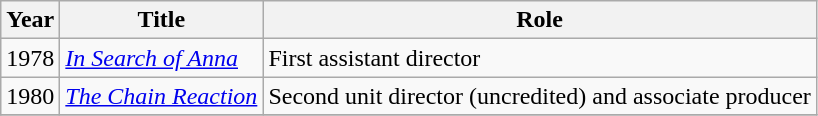<table class="wikitable">
<tr>
<th>Year</th>
<th>Title</th>
<th>Role</th>
</tr>
<tr>
<td>1978</td>
<td><em><a href='#'>In Search of Anna</a></em></td>
<td>First assistant director</td>
</tr>
<tr>
<td>1980</td>
<td><em><a href='#'>The Chain Reaction</a></em></td>
<td>Second unit director (uncredited) and associate producer</td>
</tr>
<tr>
</tr>
</table>
